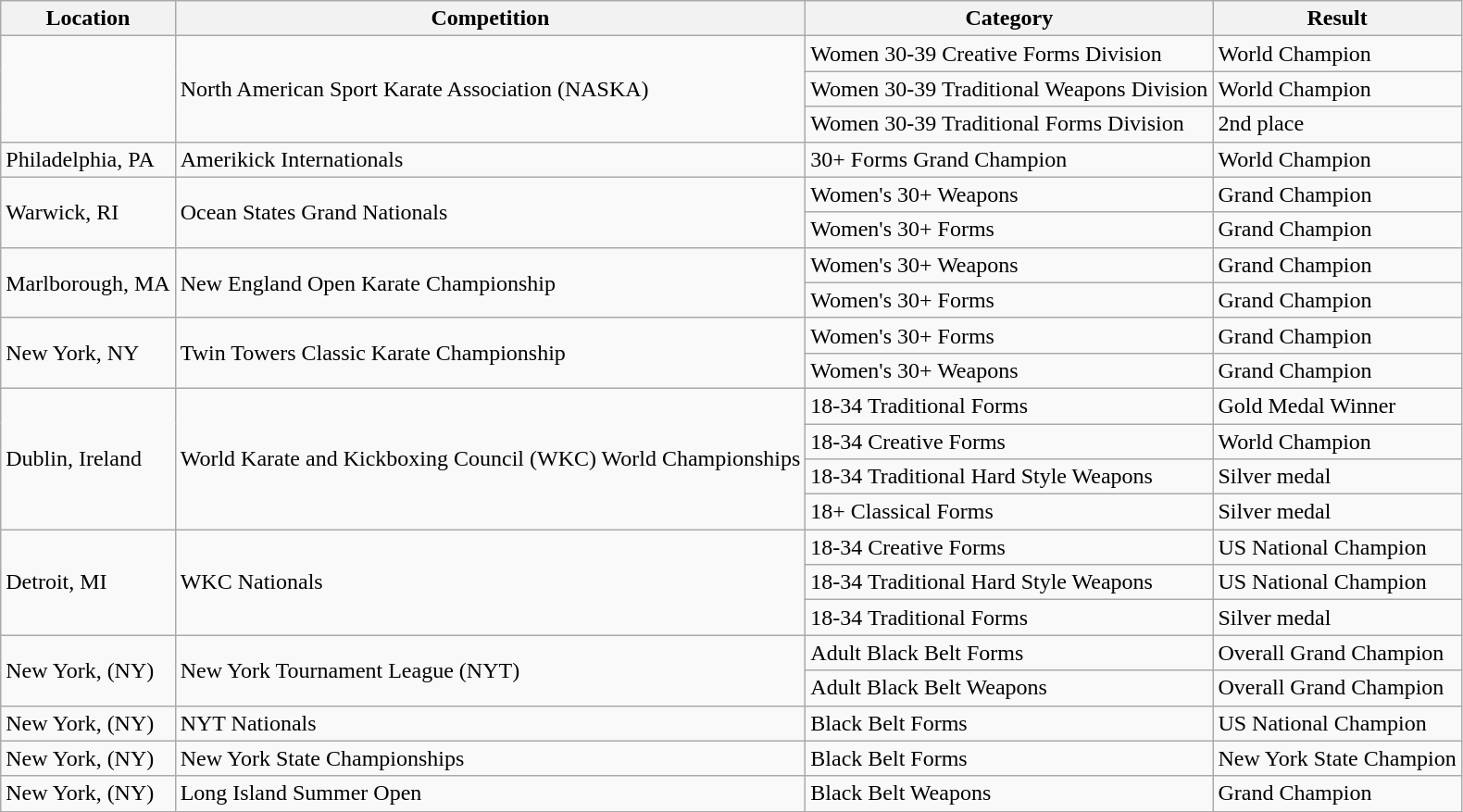<table class="wikitable sortable">
<tr>
<th>Location</th>
<th>Competition</th>
<th>Category</th>
<th>Result</th>
</tr>
<tr>
<td rowspan="3"></td>
<td rowspan="3">North American Sport Karate Association (NASKA)</td>
<td>Women 30-39 Creative Forms Division</td>
<td>World Champion</td>
</tr>
<tr>
<td>Women 30-39 Traditional Weapons Division</td>
<td>World Champion</td>
</tr>
<tr>
<td>Women 30-39 Traditional Forms Division</td>
<td>2nd place</td>
</tr>
<tr>
<td>Philadelphia, PA</td>
<td>Amerikick Internationals</td>
<td>30+ Forms Grand Champion</td>
<td>World Champion</td>
</tr>
<tr>
<td rowspan="2">Warwick, RI</td>
<td rowspan="2">Ocean States Grand Nationals</td>
<td>Women's 30+ Weapons</td>
<td>Grand Champion</td>
</tr>
<tr>
<td>Women's 30+ Forms</td>
<td>Grand Champion</td>
</tr>
<tr>
<td rowspan="2">Marlborough, MA</td>
<td rowspan="2">New England Open Karate Championship</td>
<td>Women's 30+ Weapons</td>
<td>Grand Champion</td>
</tr>
<tr>
<td>Women's 30+ Forms</td>
<td>Grand Champion</td>
</tr>
<tr>
<td rowspan="2">New York, NY</td>
<td rowspan="2">Twin Towers Classic Karate Championship</td>
<td>Women's 30+ Forms</td>
<td>Grand Champion</td>
</tr>
<tr>
<td>Women's 30+ Weapons</td>
<td>Grand Champion</td>
</tr>
<tr>
<td rowspan="4">Dublin, Ireland</td>
<td rowspan="4">World Karate and Kickboxing Council (WKC) World Championships</td>
<td>18-34 Traditional Forms</td>
<td>Gold Medal Winner</td>
</tr>
<tr>
<td>18-34 Creative Forms</td>
<td>World Champion</td>
</tr>
<tr>
<td>18-34 Traditional Hard Style Weapons</td>
<td>Silver medal</td>
</tr>
<tr>
<td>18+ Classical Forms</td>
<td>Silver medal</td>
</tr>
<tr>
<td rowspan="3">Detroit, MI</td>
<td rowspan="3">WKC Nationals</td>
<td>18-34 Creative Forms</td>
<td>US National Champion</td>
</tr>
<tr>
<td>18-34 Traditional Hard Style Weapons</td>
<td>US National Champion</td>
</tr>
<tr>
<td>18-34 Traditional Forms</td>
<td>Silver medal</td>
</tr>
<tr>
<td rowspan="2">New York, (NY)</td>
<td rowspan="2">New York Tournament League (NYT)</td>
<td>Adult Black Belt Forms</td>
<td>Overall Grand Champion</td>
</tr>
<tr>
<td>Adult Black Belt Weapons</td>
<td>Overall Grand Champion</td>
</tr>
<tr>
<td>New York, (NY)</td>
<td>NYT Nationals</td>
<td>Black Belt Forms</td>
<td>US National Champion</td>
</tr>
<tr>
<td>New York, (NY)</td>
<td>New York State Championships</td>
<td>Black Belt Forms</td>
<td>New York State Champion</td>
</tr>
<tr>
<td>New York, (NY)</td>
<td>Long Island Summer Open</td>
<td>Black Belt Weapons</td>
<td>Grand Champion</td>
</tr>
</table>
